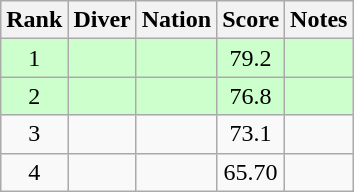<table class="wikitable sortable" style="text-align:center">
<tr>
<th>Rank</th>
<th>Diver</th>
<th>Nation</th>
<th>Score</th>
<th>Notes</th>
</tr>
<tr style="background:#cfc;">
<td>1</td>
<td align=left></td>
<td align=left></td>
<td>79.2</td>
<td></td>
</tr>
<tr style="background:#cfc;">
<td>2</td>
<td align=left></td>
<td align=left></td>
<td>76.8</td>
<td></td>
</tr>
<tr>
<td>3</td>
<td align=left></td>
<td align=left></td>
<td>73.1</td>
<td></td>
</tr>
<tr>
<td>4</td>
<td align=left></td>
<td align=left></td>
<td>65.70</td>
<td></td>
</tr>
</table>
